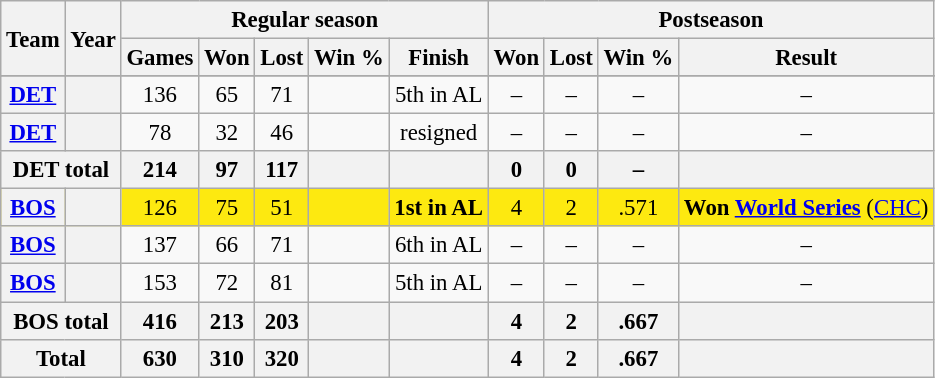<table class="wikitable" style="font-size: 95%; text-align:center;">
<tr>
<th rowspan="2">Team</th>
<th rowspan="2">Year</th>
<th colspan="5">Regular season</th>
<th colspan="4">Postseason</th>
</tr>
<tr>
<th>Games</th>
<th>Won</th>
<th>Lost</th>
<th>Win %</th>
<th>Finish</th>
<th>Won</th>
<th>Lost</th>
<th>Win %</th>
<th>Result</th>
</tr>
<tr>
</tr>
<tr>
<th><a href='#'>DET</a></th>
<th></th>
<td>136</td>
<td>65</td>
<td>71</td>
<td></td>
<td>5th in AL</td>
<td>–</td>
<td>–</td>
<td>–</td>
<td>–</td>
</tr>
<tr>
<th><a href='#'>DET</a></th>
<th></th>
<td>78</td>
<td>32</td>
<td>46</td>
<td></td>
<td>resigned</td>
<td>–</td>
<td>–</td>
<td>–</td>
<td>–</td>
</tr>
<tr>
<th colspan="2">DET total</th>
<th>214</th>
<th>97</th>
<th>117</th>
<th></th>
<th></th>
<th>0</th>
<th>0</th>
<th>–</th>
<th></th>
</tr>
<tr style="background:#fde910">
<th><a href='#'>BOS</a></th>
<th></th>
<td>126</td>
<td>75</td>
<td>51</td>
<td></td>
<td><strong>1st in AL</strong></td>
<td>4</td>
<td>2</td>
<td>.571</td>
<td><strong>Won <a href='#'>World Series</a></strong> (<a href='#'>CHC</a>)</td>
</tr>
<tr>
<th><a href='#'>BOS</a></th>
<th></th>
<td>137</td>
<td>66</td>
<td>71</td>
<td></td>
<td>6th in AL</td>
<td>–</td>
<td>–</td>
<td>–</td>
<td>–</td>
</tr>
<tr>
<th><a href='#'>BOS</a></th>
<th></th>
<td>153</td>
<td>72</td>
<td>81</td>
<td></td>
<td>5th in AL</td>
<td>–</td>
<td>–</td>
<td>–</td>
<td>–</td>
</tr>
<tr>
<th colspan="2">BOS total</th>
<th>416</th>
<th>213</th>
<th>203</th>
<th></th>
<th></th>
<th>4</th>
<th>2</th>
<th>.667</th>
<th></th>
</tr>
<tr>
<th colspan="2">Total</th>
<th>630</th>
<th>310</th>
<th>320</th>
<th></th>
<th></th>
<th>4</th>
<th>2</th>
<th>.667</th>
<th></th>
</tr>
</table>
